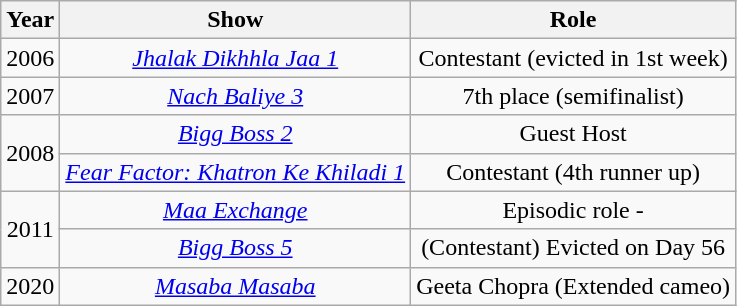<table class="wikitable" style="text-align:center;">
<tr>
<th>Year</th>
<th>Show</th>
<th>Role</th>
</tr>
<tr>
<td>2006</td>
<td><em><a href='#'>Jhalak Dikhhla Jaa 1</a></em></td>
<td>Contestant (evicted in 1st week)</td>
</tr>
<tr>
<td>2007</td>
<td><em><a href='#'>Nach Baliye 3</a></em></td>
<td>7th place (semifinalist)</td>
</tr>
<tr>
<td rowspan="2">2008</td>
<td><em><a href='#'>Bigg Boss 2</a></em></td>
<td>Guest Host</td>
</tr>
<tr>
<td><em><a href='#'>Fear Factor: Khatron Ke Khiladi 1</a></em></td>
<td>Contestant (4th runner up)</td>
</tr>
<tr>
<td rowspan="2">2011</td>
<td><em><a href='#'>Maa Exchange</a></em></td>
<td>Episodic role -</td>
</tr>
<tr>
<td><em><a href='#'>Bigg Boss 5</a></em></td>
<td>(Contestant) Evicted on Day 56</td>
</tr>
<tr>
<td>2020</td>
<td><em><a href='#'>Masaba Masaba</a></em></td>
<td>Geeta Chopra (Extended cameo)</td>
</tr>
</table>
